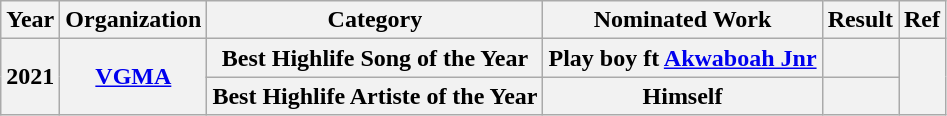<table class="wikitable">
<tr>
<th>Year</th>
<th>Organization</th>
<th>Category</th>
<th>Nominated Work</th>
<th>Result</th>
<th>Ref</th>
</tr>
<tr>
<th rowspan="2">2021</th>
<th rowspan="2"><a href='#'>VGMA</a></th>
<th>Best Highlife Song of the Year</th>
<th>Play boy ft <a href='#'>Akwaboah Jnr</a></th>
<th></th>
<th rowspan="2"></th>
</tr>
<tr>
<th>Best Highlife Artiste of the Year</th>
<th>Himself</th>
<th></th>
</tr>
</table>
